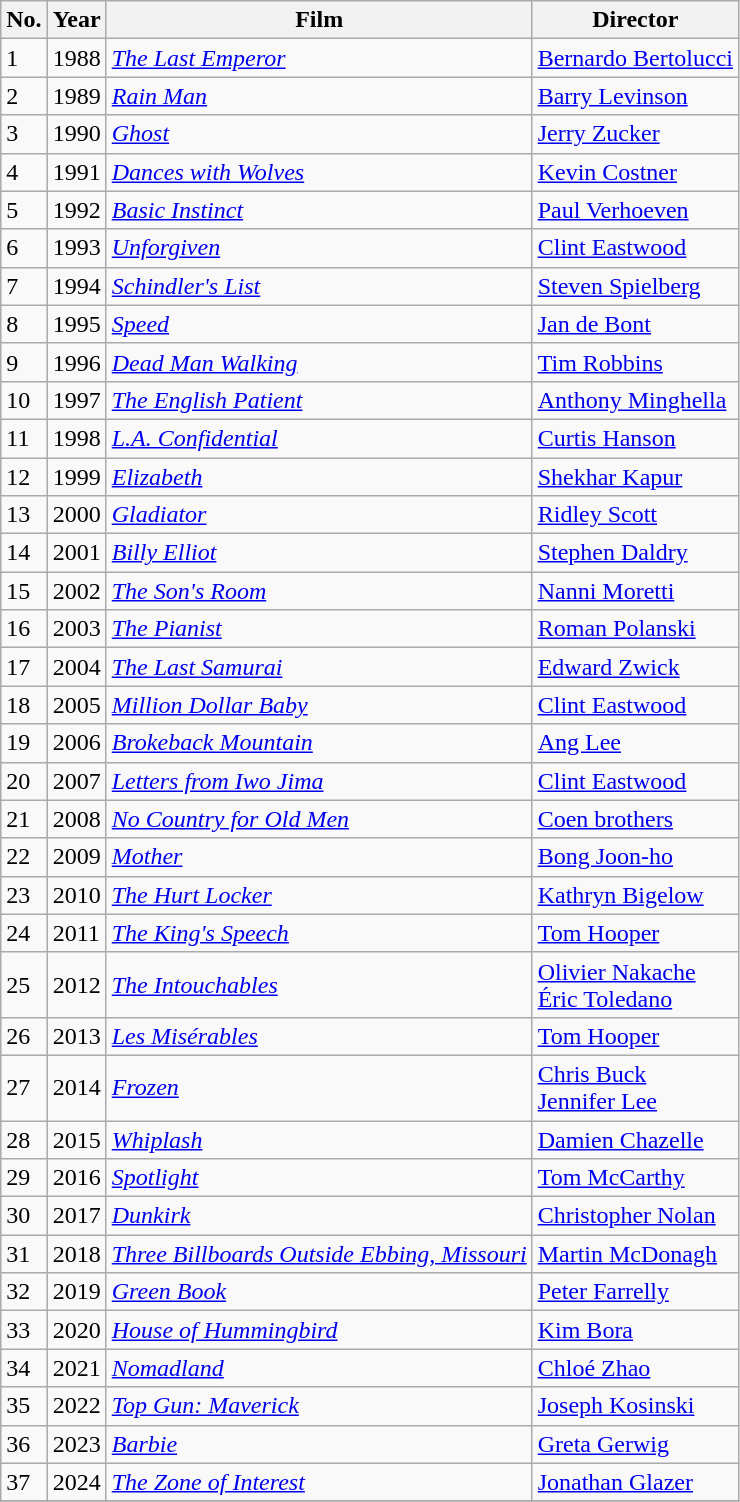<table class="wikitable">
<tr>
<th>No.</th>
<th>Year</th>
<th>Film</th>
<th>Director</th>
</tr>
<tr>
<td>1</td>
<td>1988</td>
<td><em><a href='#'>The Last Emperor</a></em></td>
<td><a href='#'>Bernardo Bertolucci</a></td>
</tr>
<tr>
<td>2</td>
<td>1989</td>
<td><em><a href='#'>Rain Man</a></em></td>
<td><a href='#'>Barry Levinson</a></td>
</tr>
<tr>
<td>3</td>
<td>1990</td>
<td><em><a href='#'>Ghost</a></em></td>
<td><a href='#'>Jerry Zucker</a></td>
</tr>
<tr>
<td>4</td>
<td>1991</td>
<td><em><a href='#'>Dances with Wolves</a></em></td>
<td><a href='#'>Kevin Costner</a></td>
</tr>
<tr>
<td>5</td>
<td>1992</td>
<td><em><a href='#'>Basic Instinct</a></em></td>
<td><a href='#'>Paul Verhoeven</a></td>
</tr>
<tr>
<td>6</td>
<td>1993</td>
<td><em><a href='#'>Unforgiven</a></em></td>
<td><a href='#'>Clint Eastwood</a></td>
</tr>
<tr>
<td>7</td>
<td>1994</td>
<td><em><a href='#'>Schindler's List</a></em></td>
<td><a href='#'>Steven Spielberg</a></td>
</tr>
<tr>
<td>8</td>
<td>1995</td>
<td><em><a href='#'>Speed</a></em></td>
<td><a href='#'>Jan de Bont</a></td>
</tr>
<tr>
<td>9</td>
<td>1996</td>
<td><em><a href='#'>Dead Man Walking</a></em></td>
<td><a href='#'>Tim Robbins</a></td>
</tr>
<tr>
<td>10</td>
<td>1997</td>
<td><em><a href='#'>The English Patient</a></em></td>
<td><a href='#'>Anthony Minghella</a></td>
</tr>
<tr>
<td>11</td>
<td>1998</td>
<td><em><a href='#'>L.A. Confidential</a></em></td>
<td><a href='#'>Curtis Hanson</a></td>
</tr>
<tr>
<td>12</td>
<td>1999</td>
<td><em><a href='#'>Elizabeth</a></em></td>
<td><a href='#'>Shekhar Kapur</a></td>
</tr>
<tr>
<td>13</td>
<td>2000</td>
<td><em><a href='#'>Gladiator</a></em></td>
<td><a href='#'>Ridley Scott</a></td>
</tr>
<tr>
<td>14</td>
<td>2001</td>
<td><em><a href='#'>Billy Elliot</a></em></td>
<td><a href='#'>Stephen Daldry</a></td>
</tr>
<tr>
<td>15</td>
<td>2002</td>
<td><em><a href='#'>The Son's Room</a></em></td>
<td><a href='#'>Nanni Moretti</a></td>
</tr>
<tr>
<td>16</td>
<td>2003</td>
<td><em><a href='#'>The Pianist</a></em></td>
<td><a href='#'>Roman Polanski</a></td>
</tr>
<tr>
<td>17</td>
<td>2004</td>
<td><em><a href='#'>The Last Samurai</a></em></td>
<td><a href='#'>Edward Zwick</a></td>
</tr>
<tr>
<td>18</td>
<td>2005</td>
<td><em><a href='#'>Million Dollar Baby</a></em></td>
<td><a href='#'>Clint Eastwood</a></td>
</tr>
<tr>
<td>19</td>
<td>2006</td>
<td><em><a href='#'>Brokeback Mountain</a></em></td>
<td><a href='#'>Ang Lee</a></td>
</tr>
<tr>
<td>20</td>
<td>2007</td>
<td><em><a href='#'>Letters from Iwo Jima</a></em></td>
<td><a href='#'>Clint Eastwood</a></td>
</tr>
<tr>
<td>21</td>
<td>2008</td>
<td><em><a href='#'>No Country for Old Men</a></em></td>
<td><a href='#'>Coen brothers</a></td>
</tr>
<tr>
<td>22</td>
<td>2009</td>
<td><em><a href='#'>Mother</a></em></td>
<td><a href='#'>Bong Joon-ho</a></td>
</tr>
<tr>
<td>23</td>
<td>2010</td>
<td><em><a href='#'>The Hurt Locker</a></em></td>
<td><a href='#'>Kathryn Bigelow</a></td>
</tr>
<tr>
<td>24</td>
<td>2011</td>
<td><em><a href='#'>The King's Speech</a></em></td>
<td><a href='#'>Tom Hooper</a></td>
</tr>
<tr>
<td>25</td>
<td>2012</td>
<td><em><a href='#'>The Intouchables</a></em></td>
<td><a href='#'>Olivier Nakache</a><br><a href='#'>Éric Toledano</a></td>
</tr>
<tr>
<td>26</td>
<td>2013</td>
<td><em><a href='#'>Les Misérables</a></em></td>
<td><a href='#'>Tom Hooper</a></td>
</tr>
<tr>
<td>27</td>
<td>2014</td>
<td><em><a href='#'>Frozen</a></em></td>
<td><a href='#'>Chris Buck</a><br><a href='#'>Jennifer Lee</a></td>
</tr>
<tr>
<td>28</td>
<td>2015</td>
<td><em><a href='#'>Whiplash</a></em></td>
<td><a href='#'>Damien Chazelle</a></td>
</tr>
<tr>
<td>29</td>
<td>2016</td>
<td><em><a href='#'>Spotlight</a></em></td>
<td><a href='#'>Tom McCarthy</a></td>
</tr>
<tr>
<td>30</td>
<td>2017</td>
<td><em><a href='#'>Dunkirk</a></em></td>
<td><a href='#'>Christopher Nolan</a></td>
</tr>
<tr>
<td>31</td>
<td>2018</td>
<td><em><a href='#'>Three Billboards Outside Ebbing, Missouri</a></em></td>
<td><a href='#'>Martin McDonagh</a></td>
</tr>
<tr>
<td>32</td>
<td>2019</td>
<td><em><a href='#'>Green Book</a></em></td>
<td><a href='#'>Peter Farrelly</a></td>
</tr>
<tr>
<td>33</td>
<td>2020</td>
<td><em><a href='#'>House of Hummingbird</a></em></td>
<td><a href='#'>Kim Bora</a></td>
</tr>
<tr>
<td>34</td>
<td>2021</td>
<td><em><a href='#'>Nomadland</a></em></td>
<td><a href='#'>Chloé Zhao</a></td>
</tr>
<tr>
<td>35</td>
<td>2022</td>
<td><em><a href='#'>Top Gun: Maverick</a></em></td>
<td><a href='#'>Joseph Kosinski</a></td>
</tr>
<tr>
<td>36</td>
<td>2023</td>
<td><em><a href='#'>Barbie</a></em></td>
<td><a href='#'>Greta Gerwig</a></td>
</tr>
<tr>
<td>37</td>
<td>2024</td>
<td><em><a href='#'>The Zone of Interest</a></em></td>
<td><a href='#'>Jonathan Glazer</a></td>
</tr>
<tr>
</tr>
</table>
